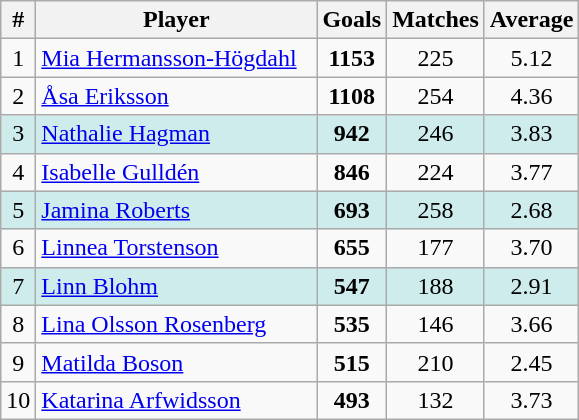<table class="wikitable sortable" style="text-align:center">
<tr>
<th>#</th>
<th width=180px>Player</th>
<th>Goals</th>
<th>Matches</th>
<th>Average</th>
</tr>
<tr>
<td>1</td>
<td align="left"><a href='#'>Mia Hermansson-Högdahl</a></td>
<td><strong>1153</strong></td>
<td>225</td>
<td>5.12</td>
</tr>
<tr>
<td>2</td>
<td align="left"><a href='#'>Åsa Eriksson</a></td>
<td><strong>1108</strong></td>
<td>254</td>
<td>4.36</td>
</tr>
<tr style="background:#CFECEC">
<td>3</td>
<td align="left"><a href='#'>Nathalie Hagman</a></td>
<td><strong>942</strong></td>
<td>246</td>
<td>3.83</td>
</tr>
<tr>
<td>4</td>
<td align="left"><a href='#'>Isabelle Gulldén</a></td>
<td><strong>846</strong></td>
<td>224</td>
<td>3.77</td>
</tr>
<tr style="background:#CFECEC">
<td>5</td>
<td align="left"><a href='#'>Jamina Roberts</a></td>
<td><strong>693</strong></td>
<td>258</td>
<td>2.68</td>
</tr>
<tr>
<td>6</td>
<td align="left"><a href='#'>Linnea Torstenson</a></td>
<td><strong>655</strong></td>
<td>177</td>
<td>3.70</td>
</tr>
<tr style="background:#CFECEC">
<td>7</td>
<td align="left"><a href='#'>Linn Blohm</a></td>
<td><strong>547</strong></td>
<td>188</td>
<td>2.91</td>
</tr>
<tr>
<td>8</td>
<td align="left"><a href='#'>Lina Olsson Rosenberg</a></td>
<td><strong>535</strong></td>
<td>146</td>
<td>3.66</td>
</tr>
<tr>
<td>9</td>
<td align="left"><a href='#'>Matilda Boson</a></td>
<td><strong>515</strong></td>
<td>210</td>
<td>2.45</td>
</tr>
<tr>
<td>10</td>
<td align="left"><a href='#'>Katarina Arfwidsson</a></td>
<td><strong>493</strong></td>
<td>132</td>
<td>3.73</td>
</tr>
</table>
